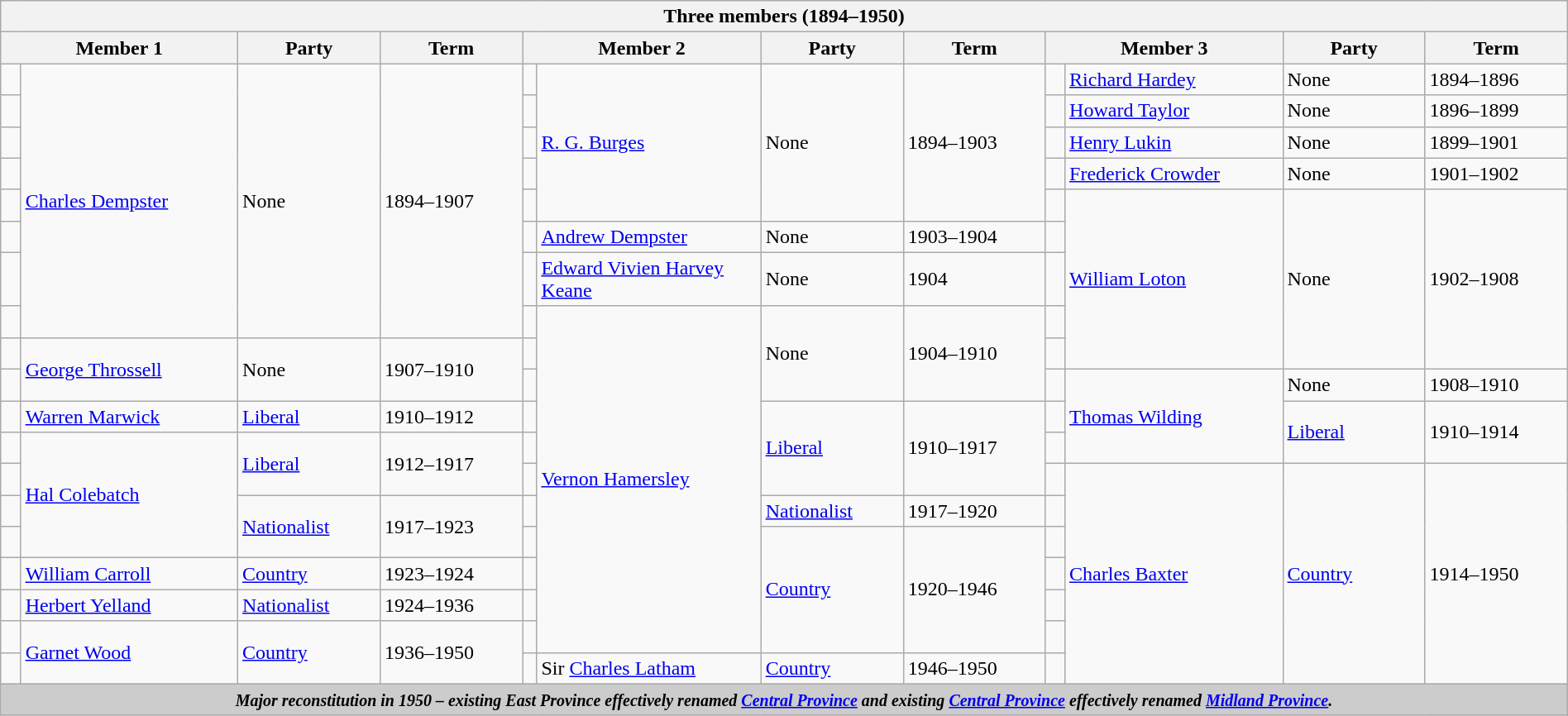<table class="wikitable" width="100%">
<tr>
<th colspan="12">Three members (1894–1950)</th>
</tr>
<tr>
<th colspan="2" width="15%">Member 1</th>
<th width="9%">Party</th>
<th width="9%">Term</th>
<th colspan="2" width="15%">Member 2</th>
<th width="9%">Party</th>
<th width="9%">Term</th>
<th colspan="2" width="15%">Member 3</th>
<th width="9%">Party</th>
<th width="9%">Term</th>
</tr>
<tr>
<td> </td>
<td rowspan="8"><a href='#'>Charles Dempster</a></td>
<td rowspan="8">None</td>
<td rowspan="8">1894–1907</td>
<td> </td>
<td rowspan="5"><a href='#'>R. G. Burges</a></td>
<td rowspan="5">None</td>
<td rowspan="5">1894–1903</td>
<td> </td>
<td><a href='#'>Richard Hardey</a></td>
<td>None</td>
<td>1894–1896</td>
</tr>
<tr>
<td> </td>
<td> </td>
<td> </td>
<td><a href='#'>Howard Taylor</a></td>
<td>None</td>
<td>1896–1899</td>
</tr>
<tr>
<td> </td>
<td> </td>
<td> </td>
<td><a href='#'>Henry Lukin</a></td>
<td>None</td>
<td>1899–1901</td>
</tr>
<tr>
<td> </td>
<td> </td>
<td> </td>
<td><a href='#'>Frederick Crowder</a></td>
<td>None</td>
<td>1901–1902</td>
</tr>
<tr>
<td> </td>
<td> </td>
<td> </td>
<td rowspan="5"><a href='#'>William Loton</a></td>
<td rowspan="5">None</td>
<td rowspan="5">1902–1908</td>
</tr>
<tr>
<td> </td>
<td> </td>
<td><a href='#'>Andrew Dempster</a></td>
<td>None</td>
<td>1903–1904</td>
<td> </td>
</tr>
<tr>
<td> </td>
<td> </td>
<td><a href='#'>Edward Vivien Harvey Keane</a></td>
<td>None</td>
<td>1904</td>
<td> </td>
</tr>
<tr>
<td> </td>
<td> </td>
<td rowspan="11"><a href='#'>Vernon Hamersley</a></td>
<td rowspan="3">None</td>
<td rowspan="3">1904–1910</td>
<td> </td>
</tr>
<tr>
<td> </td>
<td rowspan="2"><a href='#'>George Throssell</a></td>
<td rowspan="2">None</td>
<td rowspan="2">1907–1910</td>
<td> </td>
<td> </td>
</tr>
<tr>
<td> </td>
<td> </td>
<td> </td>
<td rowspan="3"><a href='#'>Thomas Wilding</a></td>
<td>None</td>
<td>1908–1910</td>
</tr>
<tr>
<td> </td>
<td><a href='#'>Warren Marwick</a></td>
<td><a href='#'>Liberal</a></td>
<td>1910–1912</td>
<td> </td>
<td rowspan="3"><a href='#'>Liberal</a></td>
<td rowspan="3">1910–1917</td>
<td> </td>
<td rowspan="2"><a href='#'>Liberal</a></td>
<td rowspan="2">1910–1914</td>
</tr>
<tr>
<td> </td>
<td rowspan="4"><a href='#'>Hal Colebatch</a></td>
<td rowspan="2"><a href='#'>Liberal</a></td>
<td rowspan="2">1912–1917</td>
<td> </td>
<td> </td>
</tr>
<tr>
<td> </td>
<td> </td>
<td> </td>
<td rowspan="7"><a href='#'>Charles Baxter</a></td>
<td rowspan="7"><a href='#'>Country</a></td>
<td rowspan="7">1914–1950</td>
</tr>
<tr>
<td> </td>
<td rowspan="2"><a href='#'>Nationalist</a></td>
<td rowspan="2">1917–1923</td>
<td> </td>
<td><a href='#'>Nationalist</a></td>
<td>1917–1920</td>
<td> </td>
</tr>
<tr>
<td> </td>
<td> </td>
<td rowspan="4"><a href='#'>Country</a></td>
<td rowspan="4">1920–1946</td>
<td> </td>
</tr>
<tr>
<td> </td>
<td><a href='#'>William Carroll</a></td>
<td><a href='#'>Country</a></td>
<td>1923–1924</td>
<td> </td>
<td> </td>
</tr>
<tr>
<td> </td>
<td><a href='#'>Herbert Yelland</a></td>
<td><a href='#'>Nationalist</a></td>
<td>1924–1936</td>
<td> </td>
<td> </td>
</tr>
<tr>
<td> </td>
<td rowspan="2"><a href='#'>Garnet Wood</a></td>
<td rowspan="2"><a href='#'>Country</a></td>
<td rowspan="2">1936–1950</td>
<td> </td>
<td> </td>
</tr>
<tr>
<td> </td>
<td> </td>
<td>Sir <a href='#'>Charles Latham</a></td>
<td><a href='#'>Country</a></td>
<td>1946–1950</td>
<td> </td>
</tr>
<tr>
<th colspan=12 style="background: #cccccc;"><small><strong><em>Major reconstitution in 1950 – existing East Province effectively renamed <a href='#'>Central Province</a> and existing <a href='#'>Central Province</a> effectively renamed <a href='#'>Midland Province</a>.</em></strong></small></th>
</tr>
</table>
